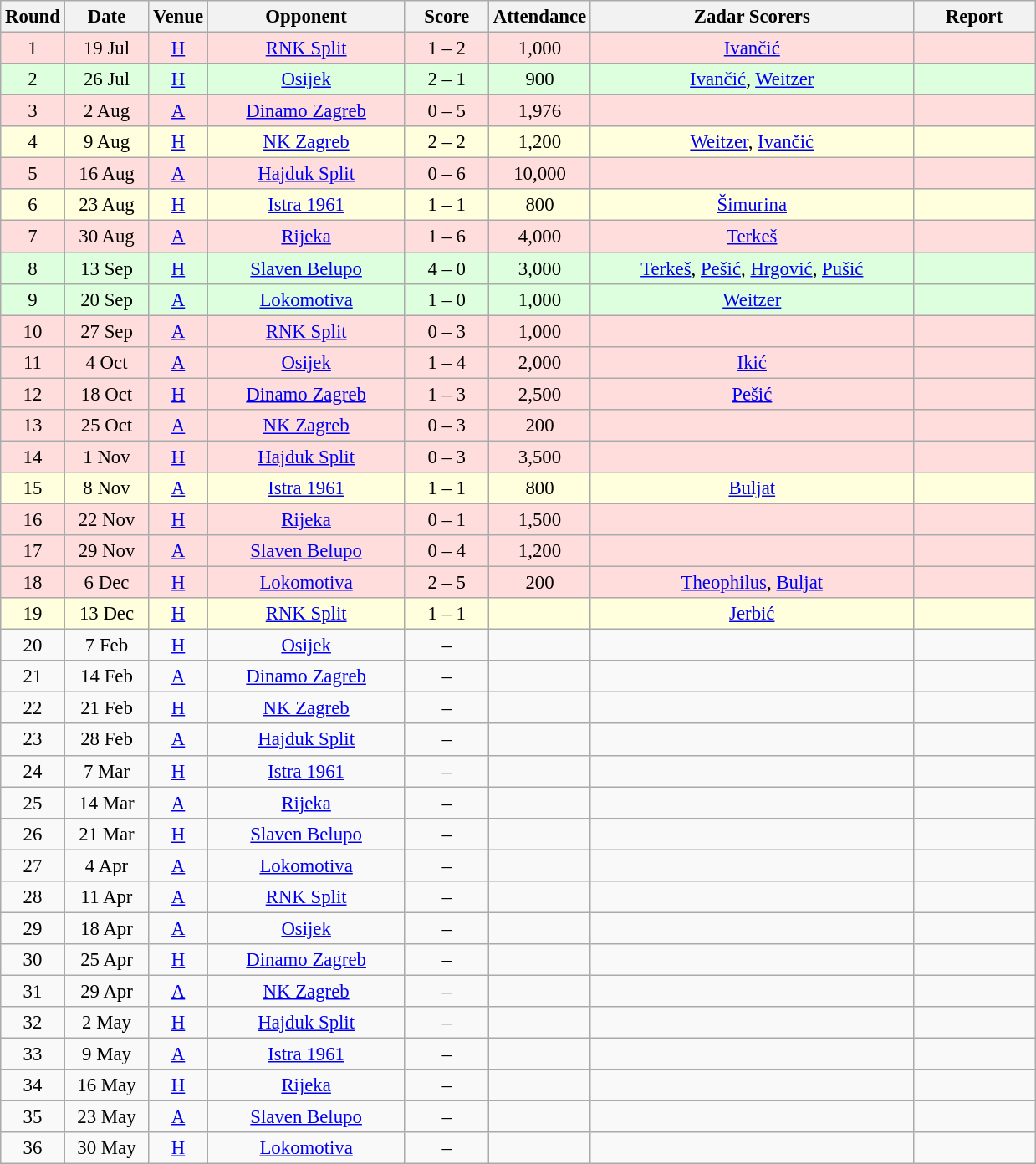<table class="wikitable sortable" style="text-align: center; font-size:95%;">
<tr>
<th style="width:30px;">Round</th>
<th style="width:60px;">Date<br></th>
<th style="width:20px;">Venue<br></th>
<th style="width:150px;">Opponent<br></th>
<th style="width:60px;">Score<br></th>
<th style="width:40px;">Attendance<br></th>
<th style="width:250px;">Zadar Scorers</th>
<th style="width:90px;" class="unsortable">Report</th>
</tr>
<tr style="background:#fdd;">
<td>1</td>
<td>19 Jul</td>
<td><a href='#'>H</a></td>
<td><a href='#'>RNK Split</a></td>
<td>1 – 2</td>
<td>1,000</td>
<td><a href='#'>Ivančić</a></td>
<td></td>
</tr>
<tr style="background:#dfd;">
<td>2</td>
<td>26 Jul</td>
<td><a href='#'>H</a></td>
<td><a href='#'>Osijek</a></td>
<td>2 – 1</td>
<td>900</td>
<td><a href='#'>Ivančić</a>, <a href='#'>Weitzer</a></td>
<td></td>
</tr>
<tr style="background:#fdd;">
<td>3</td>
<td>2 Aug</td>
<td><a href='#'>A</a></td>
<td><a href='#'>Dinamo Zagreb</a></td>
<td>0 – 5</td>
<td>1,976</td>
<td></td>
<td></td>
</tr>
<tr style="background:#ffd;">
<td>4</td>
<td>9 Aug</td>
<td><a href='#'>H</a></td>
<td><a href='#'>NK Zagreb</a></td>
<td>2 – 2</td>
<td>1,200</td>
<td><a href='#'>Weitzer</a>, <a href='#'>Ivančić</a></td>
<td></td>
</tr>
<tr style="background:#fdd;">
<td>5</td>
<td>16 Aug</td>
<td><a href='#'>A</a></td>
<td><a href='#'>Hajduk Split</a></td>
<td>0 – 6</td>
<td>10,000</td>
<td></td>
<td></td>
</tr>
<tr style="background:#ffd;">
<td>6</td>
<td>23 Aug</td>
<td><a href='#'>H</a></td>
<td><a href='#'>Istra 1961</a></td>
<td>1 – 1</td>
<td>800</td>
<td><a href='#'>Šimurina</a></td>
<td></td>
</tr>
<tr style="background:#fdd;">
<td>7</td>
<td>30 Aug</td>
<td><a href='#'>A</a></td>
<td><a href='#'>Rijeka</a></td>
<td>1 – 6</td>
<td>4,000</td>
<td><a href='#'>Terkeš</a></td>
<td></td>
</tr>
<tr style="background:#dfd;">
<td>8</td>
<td>13 Sep</td>
<td><a href='#'>H</a></td>
<td><a href='#'>Slaven Belupo</a></td>
<td>4 – 0</td>
<td>3,000</td>
<td><a href='#'>Terkeš</a>, <a href='#'>Pešić</a>, <a href='#'>Hrgović</a>, <a href='#'>Pušić</a></td>
<td></td>
</tr>
<tr style="background:#dfd;">
<td>9</td>
<td>20 Sep</td>
<td><a href='#'>A</a></td>
<td><a href='#'>Lokomotiva</a></td>
<td>1 – 0</td>
<td>1,000</td>
<td><a href='#'>Weitzer</a></td>
<td></td>
</tr>
<tr style="background:#fdd;">
<td>10</td>
<td>27 Sep</td>
<td><a href='#'>A</a></td>
<td><a href='#'>RNK Split</a></td>
<td>0 – 3</td>
<td>1,000</td>
<td></td>
<td></td>
</tr>
<tr style="background:#fdd;">
<td>11</td>
<td>4 Oct</td>
<td><a href='#'>A</a></td>
<td><a href='#'>Osijek</a></td>
<td>1 – 4</td>
<td>2,000</td>
<td><a href='#'>Ikić</a></td>
<td></td>
</tr>
<tr style="background:#fdd;">
<td>12</td>
<td>18 Oct</td>
<td><a href='#'>H</a></td>
<td><a href='#'>Dinamo Zagreb</a></td>
<td>1 – 3</td>
<td>2,500</td>
<td><a href='#'>Pešić</a></td>
<td></td>
</tr>
<tr style="background:#fdd;">
<td>13</td>
<td>25 Oct</td>
<td><a href='#'>A</a></td>
<td><a href='#'>NK Zagreb</a></td>
<td>0 – 3</td>
<td>200</td>
<td></td>
<td></td>
</tr>
<tr style="background:#fdd;">
<td>14</td>
<td>1 Nov</td>
<td><a href='#'>H</a></td>
<td><a href='#'>Hajduk Split</a></td>
<td>0 – 3</td>
<td>3,500</td>
<td></td>
<td></td>
</tr>
<tr style="background:#ffd;">
<td>15</td>
<td>8 Nov</td>
<td><a href='#'>A</a></td>
<td><a href='#'>Istra 1961</a></td>
<td>1 – 1</td>
<td>800</td>
<td><a href='#'>Buljat</a></td>
<td></td>
</tr>
<tr style="background:#fdd;">
<td>16</td>
<td>22 Nov</td>
<td><a href='#'>H</a></td>
<td><a href='#'>Rijeka</a></td>
<td>0 – 1</td>
<td>1,500</td>
<td></td>
<td></td>
</tr>
<tr style="background:#fdd;">
<td>17</td>
<td>29 Nov</td>
<td><a href='#'>A</a></td>
<td><a href='#'>Slaven Belupo</a></td>
<td>0 – 4</td>
<td>1,200</td>
<td></td>
<td></td>
</tr>
<tr style="background:#fdd;">
<td>18</td>
<td>6 Dec</td>
<td><a href='#'>H</a></td>
<td><a href='#'>Lokomotiva</a></td>
<td>2 – 5</td>
<td>200</td>
<td><a href='#'>Theophilus</a>, <a href='#'>Buljat</a></td>
<td></td>
</tr>
<tr style="background:#ffd;">
<td>19</td>
<td>13 Dec</td>
<td><a href='#'>H</a></td>
<td><a href='#'>RNK Split</a></td>
<td>1 – 1</td>
<td></td>
<td><a href='#'>Jerbić</a></td>
<td></td>
</tr>
<tr>
<td>20</td>
<td>7 Feb</td>
<td><a href='#'>H</a></td>
<td><a href='#'>Osijek</a></td>
<td>–</td>
<td></td>
<td></td>
<td></td>
</tr>
<tr>
<td>21</td>
<td>14 Feb</td>
<td><a href='#'>A</a></td>
<td><a href='#'>Dinamo Zagreb</a></td>
<td>–</td>
<td></td>
<td></td>
<td></td>
</tr>
<tr>
<td>22</td>
<td>21 Feb</td>
<td><a href='#'>H</a></td>
<td><a href='#'>NK Zagreb</a></td>
<td>–</td>
<td></td>
<td></td>
<td></td>
</tr>
<tr>
<td>23</td>
<td>28 Feb</td>
<td><a href='#'>A</a></td>
<td><a href='#'>Hajduk Split</a></td>
<td>–</td>
<td></td>
<td></td>
<td></td>
</tr>
<tr>
<td>24</td>
<td>7 Mar</td>
<td><a href='#'>H</a></td>
<td><a href='#'>Istra 1961</a></td>
<td>–</td>
<td></td>
<td></td>
<td></td>
</tr>
<tr>
<td>25</td>
<td>14 Mar</td>
<td><a href='#'>A</a></td>
<td><a href='#'>Rijeka</a></td>
<td>–</td>
<td></td>
<td></td>
<td></td>
</tr>
<tr>
<td>26</td>
<td>21 Mar</td>
<td><a href='#'>H</a></td>
<td><a href='#'>Slaven Belupo</a></td>
<td>–</td>
<td></td>
<td></td>
<td></td>
</tr>
<tr>
<td>27</td>
<td>4 Apr</td>
<td><a href='#'>A</a></td>
<td><a href='#'>Lokomotiva</a></td>
<td>–</td>
<td></td>
<td></td>
<td></td>
</tr>
<tr>
<td>28</td>
<td>11 Apr</td>
<td><a href='#'>A</a></td>
<td><a href='#'>RNK Split</a></td>
<td>–</td>
<td></td>
<td></td>
<td></td>
</tr>
<tr>
<td>29</td>
<td>18 Apr</td>
<td><a href='#'>A</a></td>
<td><a href='#'>Osijek</a></td>
<td>–</td>
<td></td>
<td></td>
<td></td>
</tr>
<tr>
<td>30</td>
<td>25 Apr</td>
<td><a href='#'>H</a></td>
<td><a href='#'>Dinamo Zagreb</a></td>
<td>–</td>
<td></td>
<td></td>
<td></td>
</tr>
<tr>
<td>31</td>
<td>29 Apr</td>
<td><a href='#'>A</a></td>
<td><a href='#'>NK Zagreb</a></td>
<td>–</td>
<td></td>
<td></td>
<td></td>
</tr>
<tr>
<td>32</td>
<td>2 May</td>
<td><a href='#'>H</a></td>
<td><a href='#'>Hajduk Split</a></td>
<td>–</td>
<td></td>
<td></td>
<td></td>
</tr>
<tr>
<td>33</td>
<td>9 May</td>
<td><a href='#'>A</a></td>
<td><a href='#'>Istra 1961</a></td>
<td>–</td>
<td></td>
<td></td>
<td></td>
</tr>
<tr>
<td>34</td>
<td>16 May</td>
<td><a href='#'>H</a></td>
<td><a href='#'>Rijeka</a></td>
<td>–</td>
<td></td>
<td></td>
<td></td>
</tr>
<tr>
<td>35</td>
<td>23 May</td>
<td><a href='#'>A</a></td>
<td><a href='#'>Slaven Belupo</a></td>
<td>–</td>
<td></td>
<td></td>
<td></td>
</tr>
<tr>
<td>36</td>
<td>30 May</td>
<td><a href='#'>H</a></td>
<td><a href='#'>Lokomotiva</a></td>
<td>–</td>
<td></td>
<td></td>
<td></td>
</tr>
</table>
